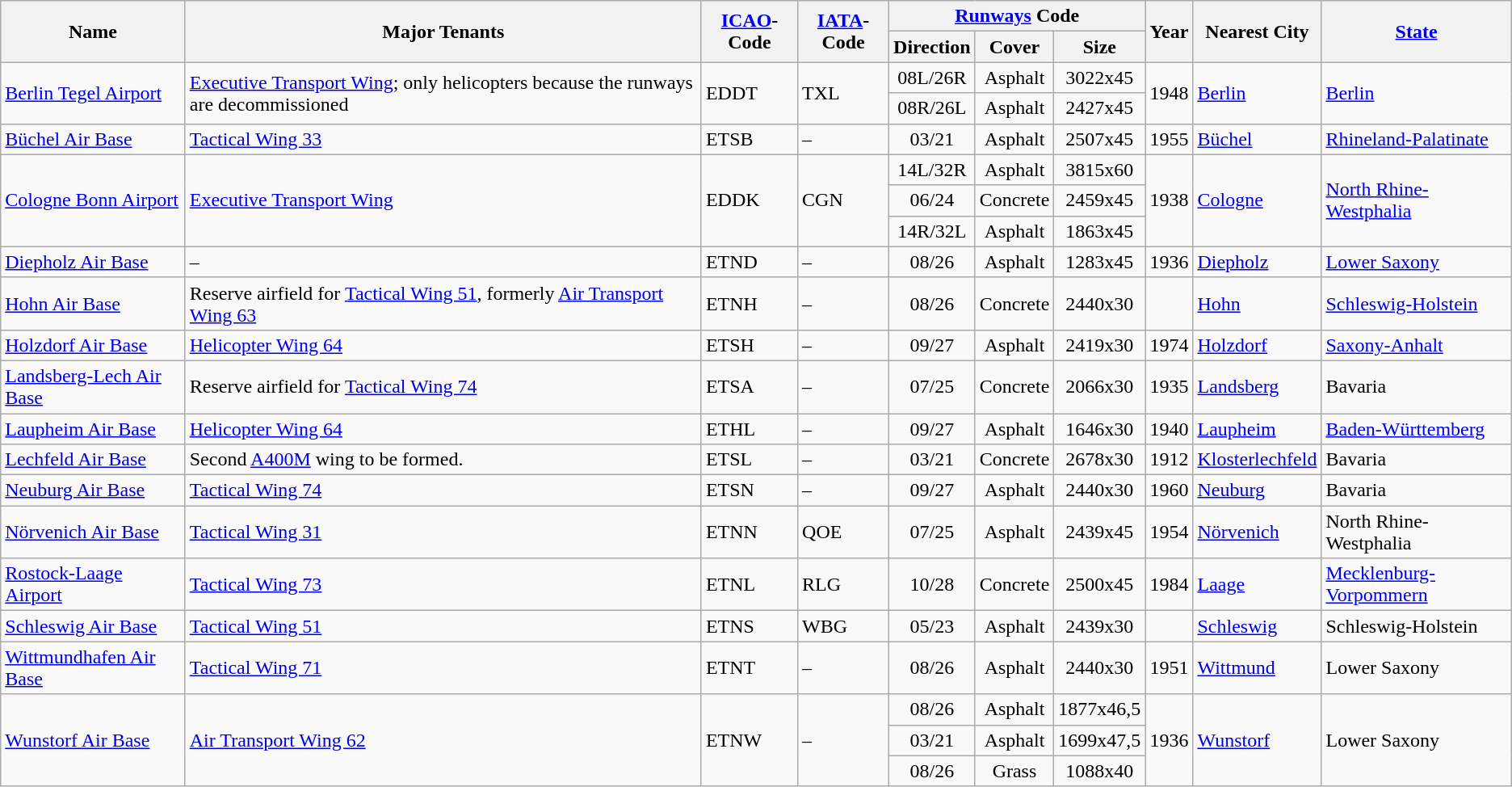<table class="wikitable sortable">
<tr class="hintergrundfarbe6">
<th rowspan="2" style="text-align:center;">Name</th>
<th rowspan="2" style="text-align:center;">Major Tenants</th>
<th rowspan="2" style="text-align:center;"><a href='#'>ICAO</a>-Code</th>
<th rowspan="2" style="text-align:center;"><a href='#'>IATA</a>-Code</th>
<th colspan="3" style="text-align:center;" class="unsortable"><a href='#'>Runways</a> Code</th>
<th rowspan="2" style="text-align:center;">Year</th>
<th rowspan="2" style="text-align:center;">Nearest City</th>
<th rowspan="2" style="text-align:center;"><a href='#'>State</a></th>
</tr>
<tr class="hintergrundfarbe6">
<th style="text-align:center;">Direction</th>
<th style="text-align:center;">Cover</th>
<th style="text-align:center;">Size</th>
</tr>
<tr>
<td rowspan="2"><a href='#'>Berlin Tegel Airport</a></td>
<td rowspan="2"><a href='#'>Executive Transport Wing</a>; only helicopters because the runways are decommissioned</td>
<td rowspan="2">EDDT</td>
<td rowspan="2">TXL</td>
<td style="text-align:center;">08L/26R</td>
<td style="text-align:center;">Asphalt</td>
<td style="text-align:center;">3022x45</td>
<td rowspan="2">1948</td>
<td rowspan="2"><a href='#'>Berlin</a></td>
<td rowspan="2"><a href='#'>Berlin</a></td>
</tr>
<tr style="text-align:center;">
<td>08R/26L</td>
<td>Asphalt</td>
<td>2427x45</td>
</tr>
<tr>
<td><a href='#'>Büchel Air Base</a></td>
<td><a href='#'>Tactical Wing 33</a></td>
<td>ETSB</td>
<td>–</td>
<td style="text-align:center;">03/21</td>
<td style="text-align:center;">Asphalt</td>
<td style="text-align:center;">2507x45</td>
<td>1955</td>
<td><a href='#'>Büchel</a></td>
<td><a href='#'>Rhineland-Palatinate</a></td>
</tr>
<tr>
<td rowspan="3"><a href='#'>Cologne Bonn Airport</a></td>
<td rowspan="3"><a href='#'>Executive Transport Wing</a></td>
<td rowspan="3">EDDK</td>
<td rowspan="3">CGN</td>
<td style="text-align:center;">14L/32R</td>
<td style="text-align:center;">Asphalt</td>
<td style="text-align:center;">3815x60</td>
<td rowspan="3">1938</td>
<td rowspan="3"><a href='#'>Cologne</a></td>
<td rowspan="3"><a href='#'>North Rhine-Westphalia</a></td>
</tr>
<tr style="text-align:center;">
<td>06/24</td>
<td>Concrete</td>
<td>2459x45</td>
</tr>
<tr style="text-align:center;">
<td>14R/32L</td>
<td>Asphalt</td>
<td>1863x45</td>
</tr>
<tr>
<td><a href='#'>Diepholz Air Base</a></td>
<td>–</td>
<td>ETND</td>
<td>–</td>
<td style="text-align:center;">08/26</td>
<td style="text-align:center;">Asphalt</td>
<td style="text-align:center;">1283x45</td>
<td>1936</td>
<td><a href='#'>Diepholz</a></td>
<td><a href='#'>Lower Saxony</a></td>
</tr>
<tr>
<td><a href='#'>Hohn Air Base</a></td>
<td>Reserve airfield for <a href='#'>Tactical Wing 51</a>, formerly <a href='#'>Air Transport Wing 63</a></td>
<td>ETNH</td>
<td>–</td>
<td style="text-align:center;">08/26</td>
<td style="text-align:center;">Concrete</td>
<td style="text-align:center;">2440x30</td>
<td></td>
<td><a href='#'>Hohn</a></td>
<td><a href='#'>Schleswig-Holstein</a></td>
</tr>
<tr>
<td><a href='#'>Holzdorf Air Base</a></td>
<td><a href='#'>Helicopter Wing 64</a></td>
<td>ETSH</td>
<td>–</td>
<td style="text-align:center;">09/27</td>
<td style="text-align:center;">Asphalt</td>
<td style="text-align:center;">2419x30</td>
<td>1974</td>
<td><a href='#'>Holzdorf</a></td>
<td><a href='#'>Saxony-Anhalt</a></td>
</tr>
<tr>
<td><a href='#'>Landsberg-Lech Air Base</a></td>
<td>Reserve airfield for <a href='#'>Tactical Wing 74</a></td>
<td>ETSA</td>
<td>–</td>
<td style="text-align:center;">07/25</td>
<td style="text-align:center;">Concrete</td>
<td style="text-align:center;">2066x30</td>
<td>1935</td>
<td><a href='#'>Landsberg</a></td>
<td>Bavaria</td>
</tr>
<tr>
<td><a href='#'>Laupheim Air Base</a></td>
<td><a href='#'>Helicopter Wing 64</a></td>
<td>ETHL</td>
<td>–</td>
<td style="text-align:center;">09/27</td>
<td style="text-align:center;">Asphalt</td>
<td style="text-align:center;">1646x30</td>
<td>1940</td>
<td><a href='#'>Laupheim</a></td>
<td><a href='#'>Baden-Württemberg</a></td>
</tr>
<tr>
<td><a href='#'>Lechfeld Air Base</a></td>
<td>Second <a href='#'>A400M</a> wing to be formed.</td>
<td>ETSL</td>
<td>–</td>
<td style="text-align:center;">03/21</td>
<td style="text-align:center;">Concrete</td>
<td style="text-align:center;">2678x30</td>
<td>1912</td>
<td><a href='#'>Klosterlechfeld</a></td>
<td>Bavaria</td>
</tr>
<tr>
<td><a href='#'>Neuburg Air Base</a></td>
<td><a href='#'>Tactical Wing 74</a></td>
<td>ETSN</td>
<td>–</td>
<td style="text-align:center;">09/27</td>
<td style="text-align:center;">Asphalt</td>
<td style="text-align:center;">2440x30</td>
<td>1960</td>
<td><a href='#'>Neuburg</a></td>
<td>Bavaria</td>
</tr>
<tr>
<td><a href='#'>Nörvenich Air Base</a></td>
<td><a href='#'>Tactical Wing 31</a></td>
<td>ETNN</td>
<td>QOE</td>
<td style="text-align:center;">07/25</td>
<td style="text-align:center;">Asphalt</td>
<td style="text-align:center;">2439x45</td>
<td>1954</td>
<td><a href='#'>Nörvenich</a></td>
<td>North Rhine-Westphalia</td>
</tr>
<tr>
<td><a href='#'>Rostock-Laage Airport</a></td>
<td><a href='#'>Tactical Wing 73</a></td>
<td>ETNL</td>
<td>RLG</td>
<td style="text-align:center;">10/28</td>
<td style="text-align:center;">Concrete</td>
<td style="text-align:center;">2500x45</td>
<td>1984</td>
<td><a href='#'>Laage</a></td>
<td><a href='#'>Mecklenburg-Vorpommern</a></td>
</tr>
<tr>
<td><a href='#'>Schleswig Air Base</a></td>
<td><a href='#'>Tactical Wing 51</a></td>
<td>ETNS</td>
<td>WBG</td>
<td style="text-align:center;">05/23</td>
<td style="text-align:center;">Asphalt</td>
<td style="text-align:center;">2439x30</td>
<td></td>
<td><a href='#'>Schleswig</a></td>
<td>Schleswig-Holstein</td>
</tr>
<tr>
<td><a href='#'>Wittmundhafen Air Base</a></td>
<td><a href='#'>Tactical Wing 71</a></td>
<td>ETNT</td>
<td>–</td>
<td style="text-align:center;">08/26</td>
<td style="text-align:center;">Asphalt</td>
<td style="text-align:center;">2440x30</td>
<td>1951</td>
<td><a href='#'>Wittmund</a></td>
<td>Lower Saxony</td>
</tr>
<tr>
<td rowspan="3"><a href='#'>Wunstorf Air Base</a></td>
<td rowspan="3"><a href='#'>Air Transport Wing 62</a></td>
<td rowspan="3">ETNW</td>
<td rowspan="3">–</td>
<td style="text-align:center;">08/26</td>
<td style="text-align:center;">Asphalt</td>
<td style="text-align:center;">1877x46,5</td>
<td rowspan="3">1936</td>
<td rowspan="3"><a href='#'>Wunstorf</a></td>
<td rowspan="3">Lower Saxony</td>
</tr>
<tr style="text-align:center;">
<td>03/21</td>
<td>Asphalt</td>
<td>1699x47,5</td>
</tr>
<tr style="text-align:center;">
<td>08/26</td>
<td>Grass</td>
<td>1088x40</td>
</tr>
</table>
